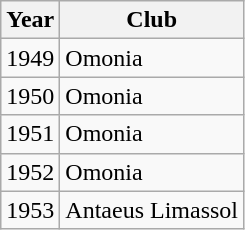<table class="wikitable" style="text-align:left;margin-left:1em;">
<tr>
<th>Year</th>
<th>Club</th>
</tr>
<tr>
<td>1949</td>
<td>Omonia</td>
</tr>
<tr>
<td>1950</td>
<td>Omonia</td>
</tr>
<tr>
<td>1951</td>
<td>Omonia</td>
</tr>
<tr>
<td>1952</td>
<td>Omonia</td>
</tr>
<tr>
<td>1953</td>
<td>Antaeus Limassol</td>
</tr>
</table>
